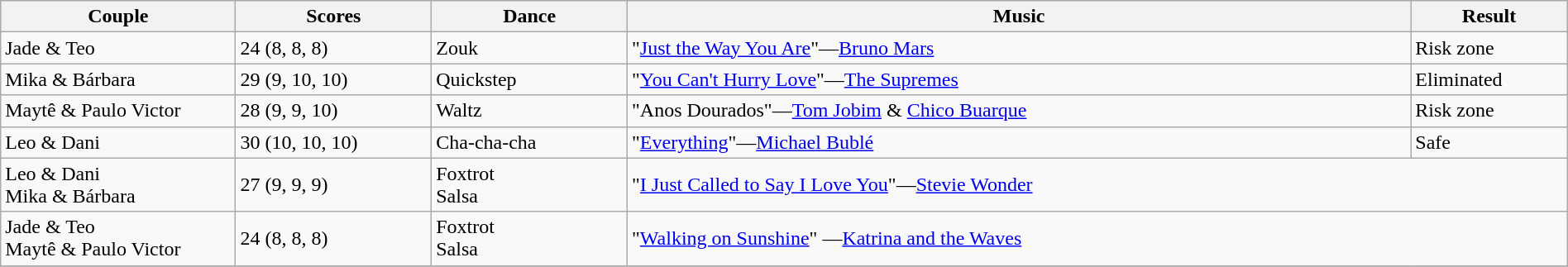<table class="wikitable sortable" style="width:100%;">
<tr>
<th style="width:15.0%;">Couple</th>
<th style="width:12.5%;">Scores</th>
<th style="width:12.5%;">Dance</th>
<th style="width:50.0%;">Music</th>
<th style="width:10.0%;">Result</th>
</tr>
<tr>
<td>Jade & Teo</td>
<td>24 (8, 8, 8)</td>
<td>Zouk</td>
<td>"<a href='#'>Just the Way You Are</a>"—<a href='#'>Bruno Mars</a></td>
<td>Risk zone</td>
</tr>
<tr>
<td>Mika & Bárbara</td>
<td>29 (9, 10, 10)</td>
<td>Quickstep</td>
<td>"<a href='#'>You Can't Hurry Love</a>"—<a href='#'>The Supremes</a></td>
<td>Eliminated</td>
</tr>
<tr>
<td>Maytê & Paulo Victor</td>
<td>28 (9, 9, 10)</td>
<td>Waltz</td>
<td>"Anos Dourados"—<a href='#'>Tom Jobim</a> & <a href='#'>Chico Buarque</a></td>
<td>Risk zone</td>
</tr>
<tr>
<td>Leo & Dani</td>
<td>30 (10, 10, 10)</td>
<td>Cha-cha-cha</td>
<td>"<a href='#'>Everything</a>"—<a href='#'>Michael Bublé</a></td>
<td>Safe</td>
</tr>
<tr>
<td>Leo & Dani<br>Mika & Bárbara</td>
<td>27 (9, 9, 9)</td>
<td>Foxtrot<br>Salsa</td>
<td colspan=2>"<a href='#'>I Just Called to Say I Love You</a>"—<a href='#'>Stevie Wonder</a></td>
</tr>
<tr>
<td>Jade & Teo<br>Maytê & Paulo Victor</td>
<td>24 (8, 8, 8)</td>
<td>Foxtrot<br>Salsa</td>
<td colspan=2>"<a href='#'>Walking on Sunshine</a>" —<a href='#'>Katrina and the Waves</a></td>
</tr>
<tr>
</tr>
</table>
